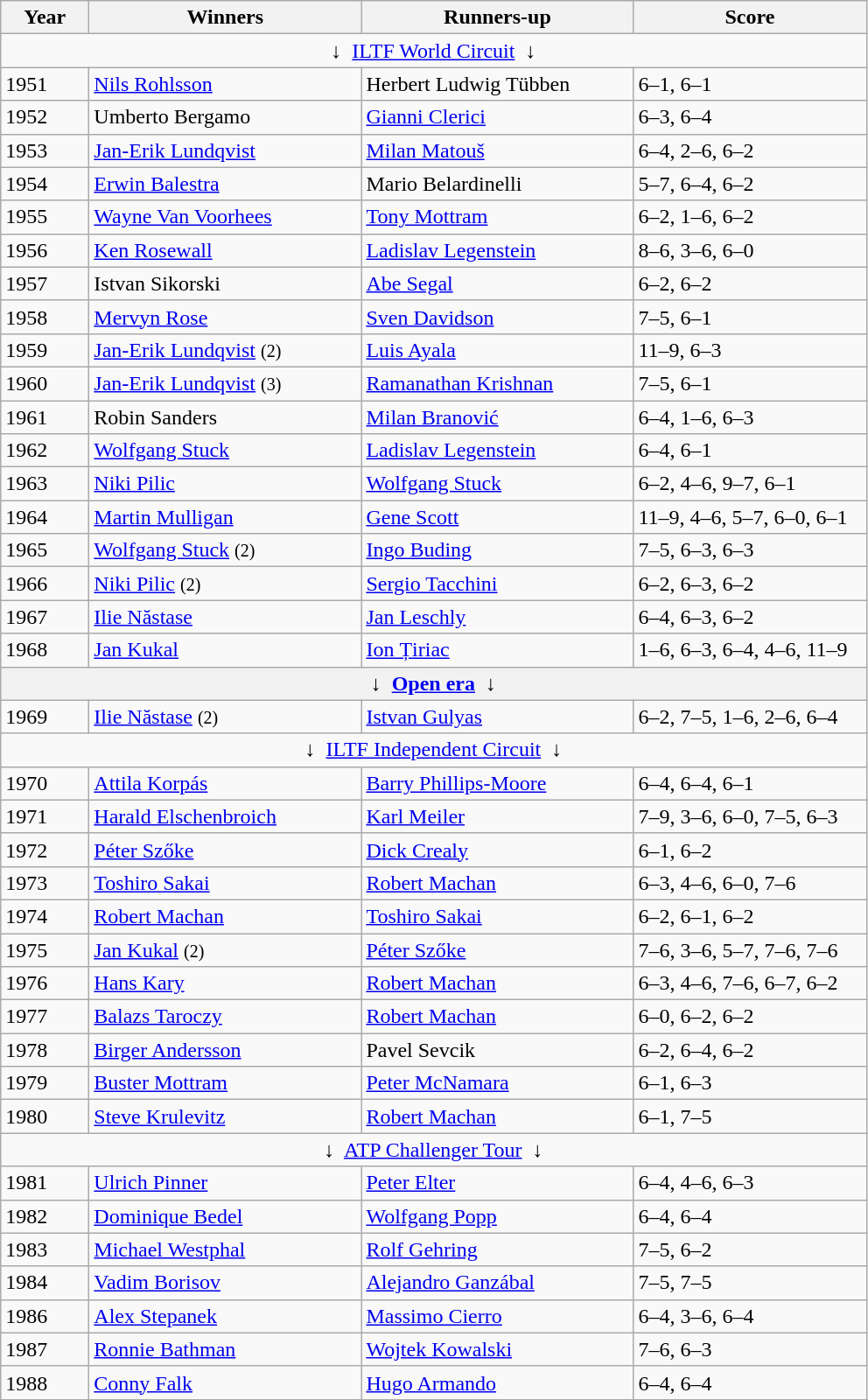<table class="wikitable">
<tr>
<th style="width:60px;">Year</th>
<th style="width:200px;">Winners</th>
<th style="width:200px;">Runners-up</th>
<th style="width:170px;">Score</th>
</tr>
<tr>
<td colspan=4 align=center>↓  <a href='#'>ILTF World Circuit</a>  ↓</td>
</tr>
<tr>
<td>1951</td>
<td> <a href='#'>Nils Rohlsson</a></td>
<td> Herbert Ludwig Tübben</td>
<td>6–1, 6–1</td>
</tr>
<tr>
<td>1952</td>
<td> Umberto Bergamo</td>
<td> <a href='#'>Gianni Clerici</a></td>
<td>6–3, 6–4</td>
</tr>
<tr>
<td>1953</td>
<td> <a href='#'>Jan-Erik Lundqvist</a></td>
<td> <a href='#'>Milan Matouš</a></td>
<td>6–4, 2–6, 6–2</td>
</tr>
<tr>
<td>1954</td>
<td> <a href='#'>Erwin Balestra</a></td>
<td> Mario Belardinelli</td>
<td>5–7, 6–4, 6–2</td>
</tr>
<tr>
<td>1955</td>
<td>  <a href='#'>Wayne Van Voorhees</a></td>
<td> <a href='#'>Tony Mottram</a></td>
<td>6–2, 1–6, 6–2</td>
</tr>
<tr>
<td>1956</td>
<td> <a href='#'>Ken Rosewall</a></td>
<td> <a href='#'>Ladislav Legenstein</a></td>
<td>8–6, 3–6, 6–0</td>
</tr>
<tr>
<td>1957</td>
<td> Istvan Sikorski</td>
<td> <a href='#'>Abe Segal</a></td>
<td>6–2, 6–2</td>
</tr>
<tr>
<td>1958</td>
<td>  <a href='#'>Mervyn Rose</a></td>
<td> <a href='#'>Sven Davidson</a></td>
<td>7–5, 6–1</td>
</tr>
<tr>
<td>1959</td>
<td> <a href='#'>Jan-Erik Lundqvist</a> <small>(2)</small></td>
<td> <a href='#'>Luis Ayala</a></td>
<td>11–9, 6–3</td>
</tr>
<tr>
<td>1960</td>
<td> <a href='#'>Jan-Erik Lundqvist</a> <small>(3)</small></td>
<td> <a href='#'>Ramanathan Krishnan</a></td>
<td>7–5, 6–1</td>
</tr>
<tr>
<td>1961</td>
<td> Robin Sanders</td>
<td> <a href='#'>Milan Branović</a></td>
<td>6–4, 1–6, 6–3</td>
</tr>
<tr>
<td>1962</td>
<td> <a href='#'>Wolfgang Stuck</a></td>
<td> <a href='#'>Ladislav Legenstein</a></td>
<td>6–4, 6–1</td>
</tr>
<tr>
<td>1963</td>
<td> <a href='#'>Niki Pilic</a></td>
<td> <a href='#'>Wolfgang Stuck</a></td>
<td>6–2, 4–6, 9–7, 6–1</td>
</tr>
<tr>
<td>1964</td>
<td> <a href='#'>Martin Mulligan</a></td>
<td> <a href='#'>Gene Scott</a></td>
<td>11–9, 4–6, 5–7, 6–0, 6–1</td>
</tr>
<tr>
<td>1965</td>
<td> <a href='#'>Wolfgang Stuck</a> <small>(2)</small></td>
<td> <a href='#'>Ingo Buding</a></td>
<td>7–5, 6–3, 6–3</td>
</tr>
<tr>
<td>1966</td>
<td> <a href='#'>Niki Pilic</a> <small>(2)</small></td>
<td> <a href='#'>Sergio Tacchini</a></td>
<td>6–2, 6–3, 6–2</td>
</tr>
<tr>
<td>1967</td>
<td> <a href='#'>Ilie Năstase</a></td>
<td> <a href='#'>Jan Leschly</a></td>
<td>6–4, 6–3, 6–2</td>
</tr>
<tr>
<td>1968</td>
<td> <a href='#'>Jan Kukal</a></td>
<td> <a href='#'>Ion Țiriac</a></td>
<td>1–6, 6–3, 6–4, 4–6, 11–9</td>
</tr>
<tr>
<th colspan=4 align=center>↓  <a href='#'>Open era</a>  ↓</th>
</tr>
<tr>
<td>1969</td>
<td> <a href='#'>Ilie Năstase</a> <small>(2)</small></td>
<td> <a href='#'>Istvan Gulyas</a></td>
<td>6–2, 7–5, 1–6, 2–6, 6–4</td>
</tr>
<tr>
<td colspan=4 align=center>↓  <a href='#'>ILTF Independent Circuit</a>  ↓</td>
</tr>
<tr>
<td>1970</td>
<td> <a href='#'>Attila Korpás</a></td>
<td> <a href='#'>Barry Phillips-Moore</a></td>
<td>6–4, 6–4, 6–1</td>
</tr>
<tr>
<td>1971</td>
<td> <a href='#'>Harald Elschenbroich</a></td>
<td> <a href='#'>Karl Meiler</a></td>
<td>7–9, 3–6, 6–0, 7–5, 6–3</td>
</tr>
<tr>
<td>1972</td>
<td> <a href='#'>Péter Szőke</a></td>
<td> <a href='#'>Dick Crealy</a></td>
<td>6–1, 6–2</td>
</tr>
<tr>
<td>1973</td>
<td> <a href='#'>Toshiro Sakai</a></td>
<td> <a href='#'>Robert Machan</a></td>
<td>6–3, 4–6, 6–0, 7–6</td>
</tr>
<tr>
<td>1974</td>
<td> <a href='#'>Robert Machan</a></td>
<td> <a href='#'>Toshiro Sakai</a></td>
<td>6–2, 6–1, 6–2</td>
</tr>
<tr>
<td>1975</td>
<td> <a href='#'>Jan Kukal</a> <small>(2)</small></td>
<td> <a href='#'>Péter Szőke</a></td>
<td>7–6, 3–6, 5–7, 7–6, 7–6</td>
</tr>
<tr>
<td>1976</td>
<td> <a href='#'>Hans Kary</a></td>
<td> <a href='#'>Robert Machan</a></td>
<td>6–3, 4–6, 7–6, 6–7, 6–2</td>
</tr>
<tr>
<td>1977</td>
<td> <a href='#'>Balazs Taroczy</a></td>
<td> <a href='#'>Robert Machan</a></td>
<td>6–0, 6–2, 6–2</td>
</tr>
<tr>
<td>1978</td>
<td> <a href='#'>Birger Andersson</a></td>
<td> Pavel Sevcik</td>
<td>6–2, 6–4, 6–2</td>
</tr>
<tr>
<td>1979</td>
<td> <a href='#'>Buster Mottram</a></td>
<td> <a href='#'>Peter McNamara</a></td>
<td>6–1, 6–3</td>
</tr>
<tr>
<td>1980</td>
<td> <a href='#'>Steve Krulevitz</a></td>
<td> <a href='#'>Robert Machan</a></td>
<td>6–1, 7–5</td>
</tr>
<tr>
<td colspan=4 align=center>↓  <a href='#'>ATP Challenger Tour</a>  ↓</td>
</tr>
<tr>
<td>1981</td>
<td> <a href='#'>Ulrich Pinner</a></td>
<td> <a href='#'>Peter Elter</a></td>
<td>6–4, 4–6, 6–3</td>
</tr>
<tr>
<td>1982</td>
<td> <a href='#'>Dominique Bedel</a></td>
<td> <a href='#'>Wolfgang Popp</a></td>
<td>6–4, 6–4</td>
</tr>
<tr>
<td>1983</td>
<td> <a href='#'>Michael Westphal</a></td>
<td> <a href='#'>Rolf Gehring</a></td>
<td>7–5, 6–2</td>
</tr>
<tr>
<td>1984</td>
<td><a href='#'>Vadim Borisov</a></td>
<td> <a href='#'>Alejandro Ganzábal</a></td>
<td>7–5, 7–5</td>
</tr>
<tr>
<td>1986</td>
<td> <a href='#'>Alex Stepanek</a></td>
<td> <a href='#'>Massimo Cierro</a></td>
<td>6–4, 3–6, 6–4</td>
</tr>
<tr>
<td>1987</td>
<td> <a href='#'>Ronnie Bathman</a></td>
<td> <a href='#'>Wojtek Kowalski</a></td>
<td>7–6, 6–3</td>
</tr>
<tr>
<td>1988</td>
<td> <a href='#'>Conny Falk</a></td>
<td> <a href='#'>Hugo Armando</a></td>
<td>6–4, 6–4</td>
</tr>
<tr>
</tr>
</table>
